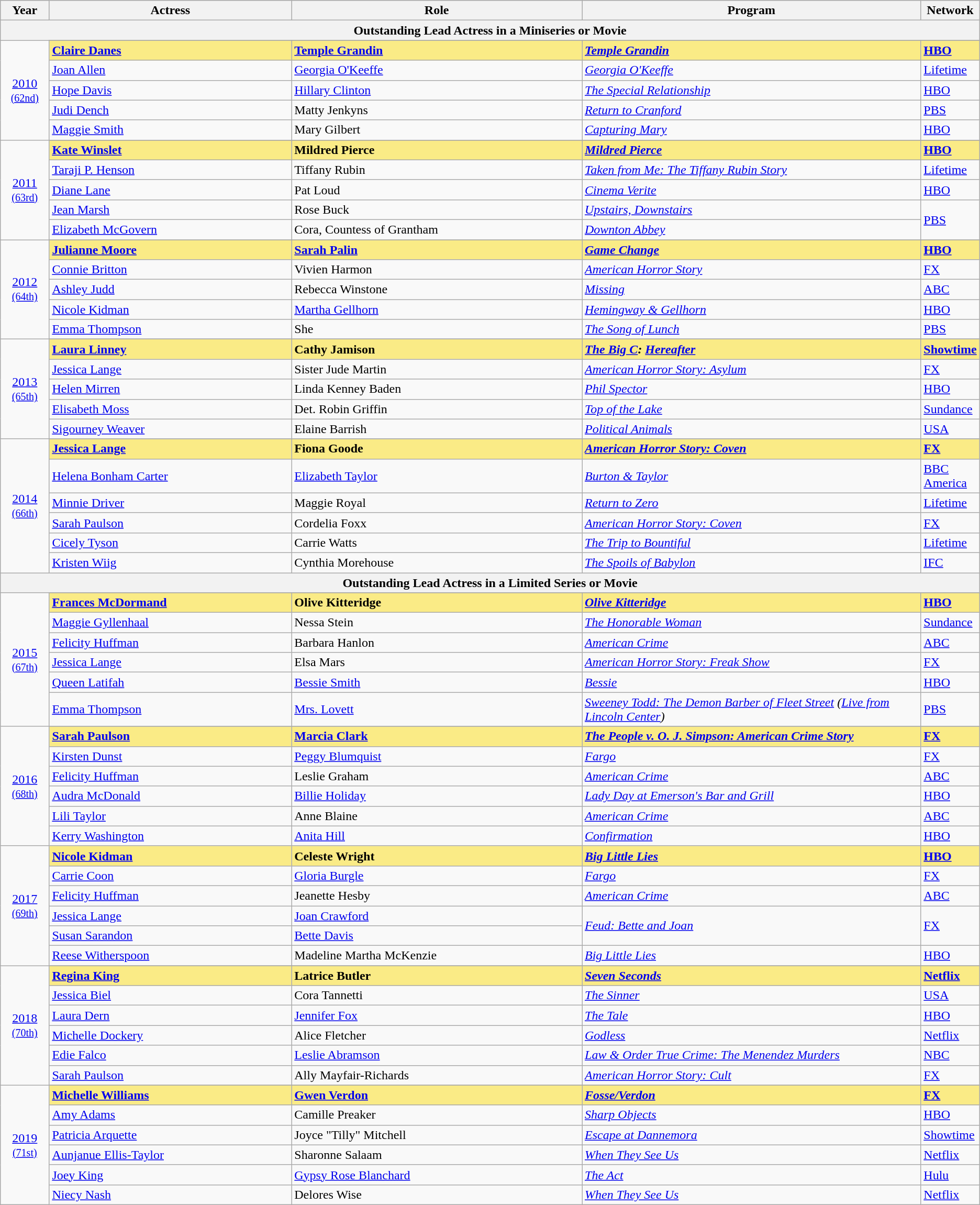<table class="wikitable" style="width:100; text-align: left;">
<tr style="background:#bebebe;">
<th style="width:5%;">Year</th>
<th style="width:25%;">Actress</th>
<th style="width:30%;">Role</th>
<th style="width:35%;">Program</th>
<th style="width:5%;">Network</th>
</tr>
<tr>
<th colspan="5">Outstanding Lead Actress in a Miniseries or Movie</th>
</tr>
<tr>
<td rowspan="6" style="text-align:center"><a href='#'>2010</a><br><small><a href='#'>(62nd)</a></small><br></td>
</tr>
<tr>
<td style="background:#FAEB86"><strong><a href='#'>Claire Danes</a></strong></td>
<td style="background:#FAEB86"><strong><a href='#'>Temple Grandin</a></strong></td>
<td style="background:#FAEB86"><strong><em><a href='#'>Temple Grandin</a></em></strong></td>
<td style="background:#FAEB86"><strong><a href='#'>HBO</a></strong></td>
</tr>
<tr>
<td><a href='#'>Joan Allen</a></td>
<td><a href='#'>Georgia O'Keeffe</a></td>
<td><em><a href='#'>Georgia O'Keeffe</a></em></td>
<td><a href='#'>Lifetime</a></td>
</tr>
<tr>
<td><a href='#'>Hope Davis</a></td>
<td><a href='#'>Hillary Clinton</a></td>
<td><em><a href='#'>The Special Relationship</a></em></td>
<td><a href='#'>HBO</a></td>
</tr>
<tr>
<td><a href='#'>Judi Dench</a></td>
<td>Matty Jenkyns</td>
<td><em><a href='#'>Return to Cranford</a></em></td>
<td><a href='#'>PBS</a></td>
</tr>
<tr>
<td><a href='#'>Maggie Smith</a></td>
<td>Mary Gilbert</td>
<td><em><a href='#'>Capturing Mary</a></em></td>
<td><a href='#'>HBO</a></td>
</tr>
<tr>
<td rowspan="6" style="text-align:center"><a href='#'>2011</a><br><small><a href='#'>(63rd)</a></small><br></td>
</tr>
<tr>
<td style="background:#FAEB86"><strong><a href='#'>Kate Winslet</a></strong></td>
<td style="background:#FAEB86"><strong>Mildred Pierce</strong></td>
<td style="background:#FAEB86"><strong><em><a href='#'>Mildred Pierce</a></em></strong></td>
<td style="background:#FAEB86"><strong><a href='#'>HBO</a></strong></td>
</tr>
<tr>
<td><a href='#'>Taraji P. Henson</a></td>
<td>Tiffany Rubin</td>
<td><em><a href='#'>Taken from Me: The Tiffany Rubin Story</a></em></td>
<td><a href='#'>Lifetime</a></td>
</tr>
<tr>
<td><a href='#'>Diane Lane</a></td>
<td>Pat Loud</td>
<td><em><a href='#'>Cinema Verite</a></em></td>
<td><a href='#'>HBO</a></td>
</tr>
<tr>
<td><a href='#'>Jean Marsh</a></td>
<td>Rose Buck</td>
<td><em><a href='#'>Upstairs, Downstairs</a></em></td>
<td rowspan="2"><a href='#'>PBS</a></td>
</tr>
<tr>
<td><a href='#'>Elizabeth McGovern</a></td>
<td>Cora, Countess of Grantham</td>
<td><em><a href='#'>Downton Abbey</a></em></td>
</tr>
<tr>
<td rowspan="6" style="text-align:center"><a href='#'>2012</a><br><small><a href='#'>(64th)</a></small><br></td>
</tr>
<tr>
<td style="background:#FAEB86"><strong><a href='#'>Julianne Moore</a></strong></td>
<td style="background:#FAEB86"><strong><a href='#'>Sarah Palin</a></strong></td>
<td style="background:#FAEB86"><strong><em><a href='#'>Game Change</a></em></strong></td>
<td style="background:#FAEB86"><strong><a href='#'>HBO</a> </strong></td>
</tr>
<tr>
<td><a href='#'>Connie Britton</a></td>
<td>Vivien Harmon</td>
<td><em><a href='#'>American Horror Story</a></em></td>
<td><a href='#'>FX</a></td>
</tr>
<tr>
<td><a href='#'>Ashley Judd</a></td>
<td>Rebecca Winstone</td>
<td><em><a href='#'>Missing</a></em></td>
<td><a href='#'>ABC</a></td>
</tr>
<tr>
<td><a href='#'>Nicole Kidman</a></td>
<td><a href='#'>Martha Gellhorn</a></td>
<td><em><a href='#'>Hemingway & Gellhorn</a></em></td>
<td><a href='#'>HBO</a></td>
</tr>
<tr>
<td><a href='#'>Emma Thompson</a></td>
<td>She</td>
<td><em><a href='#'>The Song of Lunch</a></em></td>
<td><a href='#'>PBS</a></td>
</tr>
<tr>
<td rowspan="6" style="text-align:center"><a href='#'>2013</a><br><small><a href='#'>(65th)</a></small><br></td>
</tr>
<tr>
<td style="background:#FAEB86"><strong><a href='#'>Laura Linney</a></strong></td>
<td style="background:#FAEB86"><strong>Cathy Jamison</strong></td>
<td style="background:#FAEB86"><strong><em><a href='#'>The Big C</a>: <a href='#'>Hereafter</a></em></strong></td>
<td style="background:#FAEB86"><strong><a href='#'>Showtime</a></strong></td>
</tr>
<tr>
<td><a href='#'>Jessica Lange</a></td>
<td>Sister Jude Martin</td>
<td><em><a href='#'>American Horror Story: Asylum</a></em></td>
<td><a href='#'>FX</a></td>
</tr>
<tr>
<td><a href='#'>Helen Mirren</a></td>
<td>Linda Kenney Baden</td>
<td><em><a href='#'>Phil Spector</a></em></td>
<td><a href='#'>HBO</a></td>
</tr>
<tr>
<td><a href='#'>Elisabeth Moss</a></td>
<td>Det. Robin Griffin</td>
<td><em><a href='#'>Top of the Lake</a></em></td>
<td><a href='#'>Sundance</a></td>
</tr>
<tr>
<td><a href='#'>Sigourney Weaver</a></td>
<td>Elaine Barrish</td>
<td><em><a href='#'>Political Animals</a></em></td>
<td><a href='#'>USA</a></td>
</tr>
<tr>
<td rowspan="7" style="text-align:center"><a href='#'>2014</a><br><small><a href='#'>(66th)</a></small><br></td>
</tr>
<tr>
<td style="background:#FAEB86"><strong><a href='#'>Jessica Lange</a></strong></td>
<td style="background:#FAEB86"><strong>Fiona Goode</strong></td>
<td style="background:#FAEB86"><strong><em><a href='#'>American Horror Story: Coven</a></em></strong></td>
<td style="background:#FAEB86"><strong><a href='#'>FX</a></strong></td>
</tr>
<tr>
<td><a href='#'>Helena Bonham Carter</a></td>
<td><a href='#'>Elizabeth Taylor</a></td>
<td><em><a href='#'>Burton & Taylor</a></em></td>
<td><a href='#'>BBC America</a></td>
</tr>
<tr>
<td><a href='#'>Minnie Driver</a></td>
<td>Maggie Royal</td>
<td><em><a href='#'>Return to Zero</a></em></td>
<td><a href='#'>Lifetime</a></td>
</tr>
<tr>
<td><a href='#'>Sarah Paulson</a></td>
<td>Cordelia Foxx</td>
<td><em><a href='#'>American Horror Story: Coven</a></em></td>
<td><a href='#'>FX</a></td>
</tr>
<tr>
<td><a href='#'>Cicely Tyson</a></td>
<td>Carrie Watts</td>
<td><em><a href='#'>The Trip to Bountiful</a></em></td>
<td><a href='#'>Lifetime</a></td>
</tr>
<tr>
<td><a href='#'>Kristen Wiig</a></td>
<td>Cynthia Morehouse</td>
<td><em><a href='#'>The Spoils of Babylon</a></em></td>
<td><a href='#'>IFC</a></td>
</tr>
<tr>
<th colspan="5">Outstanding Lead Actress in a Limited Series or Movie</th>
</tr>
<tr>
<td rowspan="7" style="text-align:center"><a href='#'>2015</a><br><small><a href='#'>(67th)</a></small><br></td>
</tr>
<tr>
<td style="background:#FAEB86"><strong><a href='#'>Frances McDormand</a></strong></td>
<td style="background:#FAEB86"><strong>Olive Kitteridge</strong></td>
<td style="background:#FAEB86"><strong><em><a href='#'>Olive Kitteridge</a></em></strong></td>
<td style="background:#FAEB86"><strong><a href='#'>HBO</a></strong></td>
</tr>
<tr>
<td><a href='#'>Maggie Gyllenhaal</a></td>
<td>Nessa Stein</td>
<td><em><a href='#'>The Honorable Woman</a></em></td>
<td><a href='#'>Sundance</a></td>
</tr>
<tr>
<td><a href='#'>Felicity Huffman</a></td>
<td>Barbara Hanlon</td>
<td><em><a href='#'>American Crime</a></em></td>
<td><a href='#'>ABC</a></td>
</tr>
<tr>
<td><a href='#'>Jessica Lange</a></td>
<td>Elsa Mars</td>
<td><em><a href='#'>American Horror Story: Freak Show</a></em></td>
<td><a href='#'>FX</a></td>
</tr>
<tr>
<td><a href='#'>Queen Latifah</a></td>
<td><a href='#'>Bessie Smith</a></td>
<td><em><a href='#'>Bessie</a></em></td>
<td><a href='#'>HBO</a></td>
</tr>
<tr>
<td><a href='#'>Emma Thompson</a></td>
<td><a href='#'>Mrs. Lovett</a></td>
<td><em><a href='#'>Sweeney Todd: The Demon Barber of Fleet Street</a> (<a href='#'>Live from Lincoln Center</a>)</em></td>
<td><a href='#'>PBS</a></td>
</tr>
<tr>
<td rowspan="7" style="text-align:center"><a href='#'>2016</a><br><small><a href='#'>(68th)</a></small><br></td>
</tr>
<tr>
<td style="background:#FAEB86"><strong><a href='#'>Sarah Paulson</a> </strong></td>
<td style="background:#FAEB86"><strong><a href='#'>Marcia Clark</a></strong></td>
<td style="background:#FAEB86"><strong><em><a href='#'>The People v. O. J. Simpson: American Crime Story</a></em></strong></td>
<td style="background:#FAEB86"><strong><a href='#'>FX</a></strong></td>
</tr>
<tr>
<td><a href='#'>Kirsten Dunst</a></td>
<td><a href='#'>Peggy Blumquist</a></td>
<td><em><a href='#'>Fargo</a></em></td>
<td><a href='#'>FX</a></td>
</tr>
<tr>
<td><a href='#'>Felicity Huffman</a></td>
<td>Leslie Graham</td>
<td><em><a href='#'>American Crime</a></em></td>
<td><a href='#'>ABC</a></td>
</tr>
<tr>
<td><a href='#'>Audra McDonald</a></td>
<td><a href='#'>Billie Holiday</a></td>
<td><em><a href='#'>Lady Day at Emerson's Bar and Grill</a></em></td>
<td><a href='#'>HBO</a></td>
</tr>
<tr>
<td><a href='#'>Lili Taylor</a></td>
<td>Anne Blaine</td>
<td><em><a href='#'>American Crime</a></em></td>
<td><a href='#'>ABC</a></td>
</tr>
<tr>
<td><a href='#'>Kerry Washington</a></td>
<td><a href='#'>Anita Hill</a></td>
<td><em><a href='#'>Confirmation</a></em></td>
<td><a href='#'>HBO</a></td>
</tr>
<tr>
<td rowspan="6" style="text-align:center"><a href='#'>2017</a><br><small><a href='#'>(69th)</a></small><br></td>
<td style="background:#FAEB86"><strong><a href='#'>Nicole Kidman</a></strong></td>
<td style="background:#FAEB86"><strong>Celeste Wright</strong></td>
<td style="background:#FAEB86"><strong><em><a href='#'>Big Little Lies</a></em></strong></td>
<td style="background:#FAEB86"><strong><a href='#'>HBO</a></strong></td>
</tr>
<tr>
<td><a href='#'>Carrie Coon</a></td>
<td><a href='#'>Gloria Burgle</a></td>
<td><em><a href='#'>Fargo</a></em></td>
<td><a href='#'>FX</a></td>
</tr>
<tr>
<td><a href='#'>Felicity Huffman</a></td>
<td>Jeanette Hesby</td>
<td><em><a href='#'>American Crime</a></em></td>
<td><a href='#'>ABC</a></td>
</tr>
<tr>
<td><a href='#'>Jessica Lange</a></td>
<td><a href='#'>Joan Crawford</a></td>
<td rowspan="2"><em><a href='#'>Feud: Bette and Joan</a></em></td>
<td rowspan="2"><a href='#'>FX</a></td>
</tr>
<tr>
<td><a href='#'>Susan Sarandon</a></td>
<td><a href='#'>Bette Davis</a></td>
</tr>
<tr>
<td><a href='#'>Reese Witherspoon</a></td>
<td>Madeline Martha McKenzie</td>
<td><em><a href='#'>Big Little Lies</a></em></td>
<td><a href='#'>HBO</a></td>
</tr>
<tr>
<td rowspan="7" style="text-align:center"><a href='#'>2018</a><br><small><a href='#'>(70th)</a></small><br></td>
</tr>
<tr style="background:#FAEB86">
<td><strong><a href='#'>Regina King</a></strong></td>
<td><strong>Latrice Butler</strong></td>
<td><strong><em><a href='#'>Seven Seconds</a></em></strong></td>
<td><strong><a href='#'>Netflix</a></strong></td>
</tr>
<tr>
<td><a href='#'>Jessica Biel</a></td>
<td>Cora Tannetti</td>
<td><em><a href='#'>The Sinner</a></em></td>
<td><a href='#'>USA</a></td>
</tr>
<tr>
<td><a href='#'>Laura Dern</a></td>
<td><a href='#'>Jennifer Fox</a></td>
<td><em><a href='#'>The Tale</a></em></td>
<td><a href='#'>HBO</a></td>
</tr>
<tr>
<td><a href='#'>Michelle Dockery</a></td>
<td>Alice Fletcher</td>
<td><em><a href='#'>Godless</a></em></td>
<td><a href='#'>Netflix</a></td>
</tr>
<tr>
<td><a href='#'>Edie Falco</a></td>
<td><a href='#'>Leslie Abramson</a></td>
<td><em><a href='#'>Law & Order True Crime: The Menendez Murders</a></em></td>
<td><a href='#'>NBC</a></td>
</tr>
<tr>
<td><a href='#'>Sarah Paulson</a></td>
<td>Ally Mayfair-Richards</td>
<td><em><a href='#'>American Horror Story: Cult</a></em></td>
<td><a href='#'>FX</a></td>
</tr>
<tr>
<td rowspan="7" style="text-align:center"><a href='#'>2019</a><br><small><a href='#'>(71st)</a></small><br></td>
</tr>
<tr style="background:#FAEB86">
<td><strong><a href='#'>Michelle Williams</a></strong></td>
<td><strong><a href='#'>Gwen Verdon</a></strong></td>
<td><strong><em><a href='#'>Fosse/Verdon</a></em></strong></td>
<td><strong><a href='#'>FX</a></strong></td>
</tr>
<tr>
<td><a href='#'>Amy Adams</a></td>
<td>Camille Preaker</td>
<td><em><a href='#'>Sharp Objects</a></em></td>
<td><a href='#'>HBO</a></td>
</tr>
<tr>
<td><a href='#'>Patricia Arquette</a></td>
<td>Joyce "Tilly" Mitchell</td>
<td><em><a href='#'>Escape at Dannemora</a></em></td>
<td><a href='#'>Showtime</a></td>
</tr>
<tr>
<td><a href='#'>Aunjanue Ellis-Taylor</a></td>
<td>Sharonne Salaam</td>
<td><em><a href='#'>When They See Us</a></em></td>
<td><a href='#'>Netflix</a></td>
</tr>
<tr>
<td><a href='#'>Joey King</a></td>
<td><a href='#'>Gypsy Rose Blanchard</a></td>
<td><em><a href='#'>The Act</a></em></td>
<td><a href='#'>Hulu</a></td>
</tr>
<tr>
<td><a href='#'>Niecy Nash</a></td>
<td>Delores Wise</td>
<td><em><a href='#'>When They See Us</a></em></td>
<td><a href='#'>Netflix</a></td>
</tr>
</table>
